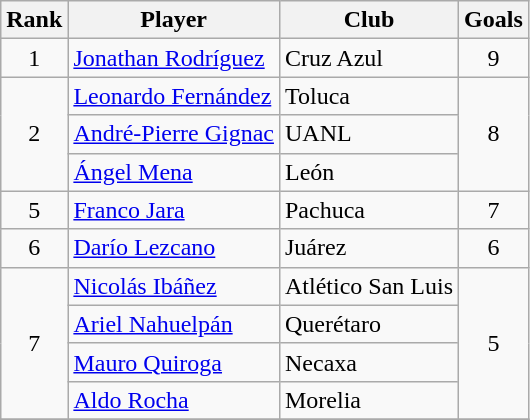<table class="wikitable">
<tr>
<th>Rank</th>
<th>Player</th>
<th>Club</th>
<th>Goals</th>
</tr>
<tr>
<td align=center rowspan=1>1</td>
<td> <a href='#'>Jonathan Rodríguez</a></td>
<td>Cruz Azul</td>
<td align=center rowspan=1>9</td>
</tr>
<tr>
<td align=center rowspan=3>2</td>
<td> <a href='#'>Leonardo Fernández</a></td>
<td>Toluca</td>
<td align=center rowspan=3>8</td>
</tr>
<tr>
<td> <a href='#'>André-Pierre Gignac</a></td>
<td>UANL</td>
</tr>
<tr>
<td> <a href='#'>Ángel Mena</a></td>
<td>León</td>
</tr>
<tr>
<td align=center rowspan=1>5</td>
<td> <a href='#'>Franco Jara</a></td>
<td>Pachuca</td>
<td align=center rowspan=1>7</td>
</tr>
<tr>
<td align=center rowspan=1>6</td>
<td> <a href='#'>Darío Lezcano</a></td>
<td>Juárez</td>
<td align=center rowspan=1>6</td>
</tr>
<tr>
<td align=center rowspan=4>7</td>
<td> <a href='#'>Nicolás Ibáñez</a></td>
<td>Atlético San Luis</td>
<td align=center rowspan=4>5</td>
</tr>
<tr>
<td> <a href='#'>Ariel Nahuelpán</a></td>
<td>Querétaro</td>
</tr>
<tr>
<td> <a href='#'>Mauro Quiroga</a></td>
<td>Necaxa</td>
</tr>
<tr>
<td> <a href='#'>Aldo Rocha</a></td>
<td>Morelia</td>
</tr>
<tr>
</tr>
</table>
